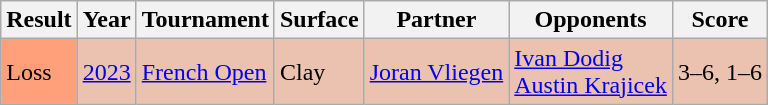<table class="sortable wikitable">
<tr>
<th>Result</th>
<th>Year</th>
<th>Tournament</th>
<th>Surface</th>
<th>Partner</th>
<th>Opponents</th>
<th class="unsortable">Score</th>
</tr>
<tr style="background:#EBC2AF;">
<td bgcolor=ffa07a>Loss</td>
<td><a href='#'>2023</a></td>
<td><a href='#'>French Open</a></td>
<td>Clay</td>
<td> <a href='#'>Joran Vliegen</a></td>
<td> <a href='#'>Ivan Dodig</a> <br>  <a href='#'>Austin Krajicek</a></td>
<td>3–6, 1–6</td>
</tr>
</table>
